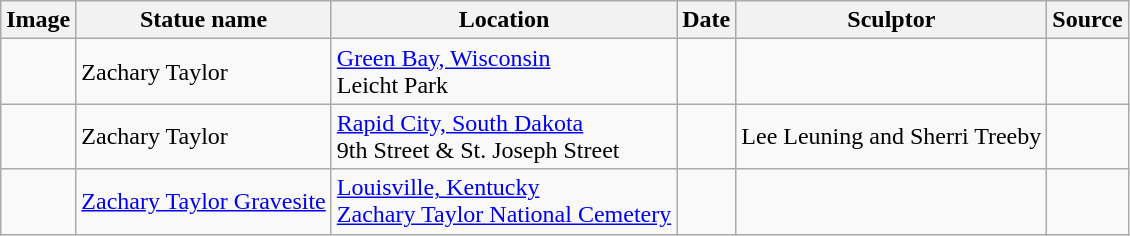<table class="wikitable sortable">
<tr>
<th scope="col" class="unsortable">Image</th>
<th scope="col">Statue name</th>
<th scope="col">Location</th>
<th scope="col">Date</th>
<th scope="col">Sculptor</th>
<th scope="col" class="unsortable">Source</th>
</tr>
<tr>
<td></td>
<td>Zachary Taylor</td>
<td><a href='#'>Green Bay, Wisconsin</a><br>Leicht Park</td>
<td></td>
<td></td>
<td></td>
</tr>
<tr>
<td></td>
<td>Zachary Taylor</td>
<td><a href='#'>Rapid City, South Dakota</a><br>9th Street & St. Joseph Street</td>
<td></td>
<td>Lee Leuning and Sherri Treeby</td>
<td></td>
</tr>
<tr>
<td></td>
<td><a href='#'>Zachary Taylor Gravesite</a></td>
<td><a href='#'>Louisville, Kentucky</a><br><a href='#'>Zachary Taylor National Cemetery</a></td>
<td></td>
<td></td>
<td></td>
</tr>
</table>
